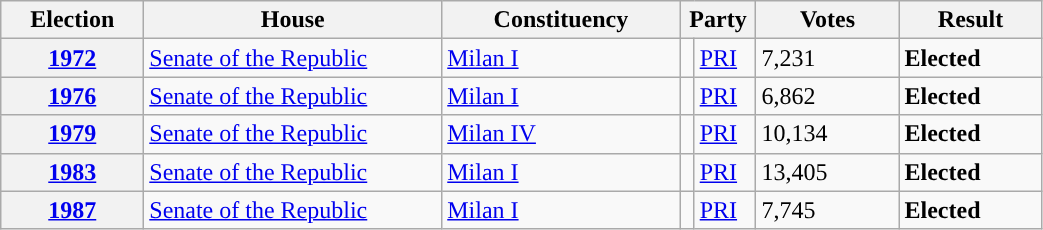<table class=wikitable style="width:55%; border:1px #AAAAFF solid">
<tr>
<th width=12%>Election</th>
<th width=25%>House</th>
<th width=20%>Constituency</th>
<th width=5% colspan="2">Party</th>
<th width=12%>Votes</th>
<th width=12%>Result</th>
</tr>
<tr>
<th><a href='#'>1972</a></th>
<td><a href='#'>Senate of the Republic</a></td>
<td><a href='#'>Milan I</a></td>
<td></td>
<td><a href='#'>PRI</a></td>
<td>7,231</td>
<td> <strong>Elected</strong></td>
</tr>
<tr>
<th><a href='#'>1976</a></th>
<td><a href='#'>Senate of the Republic</a></td>
<td><a href='#'>Milan I</a></td>
<td></td>
<td><a href='#'>PRI</a></td>
<td>6,862</td>
<td> <strong>Elected</strong></td>
</tr>
<tr>
<th><a href='#'>1979</a></th>
<td><a href='#'>Senate of the Republic</a></td>
<td><a href='#'>Milan IV</a></td>
<td></td>
<td><a href='#'>PRI</a></td>
<td>10,134</td>
<td> <strong>Elected</strong></td>
</tr>
<tr>
<th><a href='#'>1983</a></th>
<td><a href='#'>Senate of the Republic</a></td>
<td><a href='#'>Milan I</a></td>
<td></td>
<td><a href='#'>PRI</a></td>
<td>13,405</td>
<td> <strong>Elected</strong></td>
</tr>
<tr>
<th><a href='#'>1987</a></th>
<td><a href='#'>Senate of the Republic</a></td>
<td><a href='#'>Milan I</a></td>
<td></td>
<td><a href='#'>PRI</a></td>
<td>7,745</td>
<td> <strong>Elected</strong></td>
</tr>
</table>
